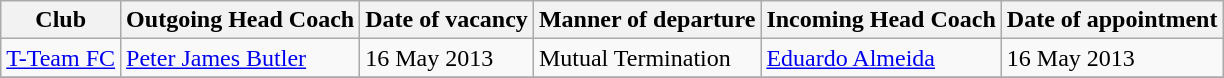<table class="wikitable">
<tr>
<th>Club</th>
<th>Outgoing Head Coach</th>
<th>Date of vacancy</th>
<th>Manner of departure</th>
<th>Incoming Head Coach</th>
<th>Date of appointment</th>
</tr>
<tr>
<td><a href='#'>T-Team FC</a></td>
<td><a href='#'>Peter James Butler</a></td>
<td>16 May 2013</td>
<td>Mutual Termination</td>
<td><a href='#'>Eduardo Almeida</a></td>
<td>16 May 2013</td>
</tr>
<tr>
</tr>
</table>
